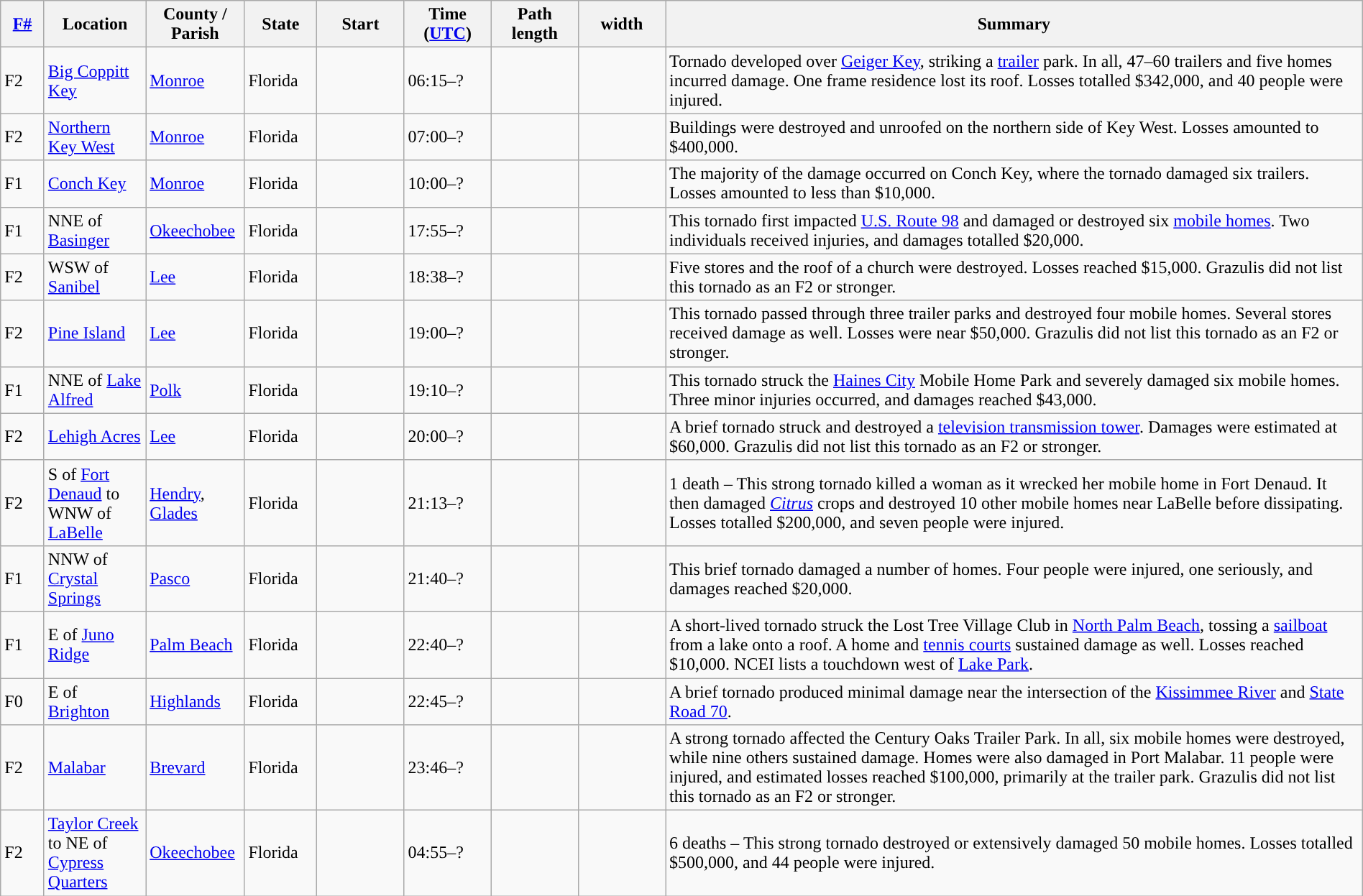<table class="wikitable sortable" style="width:100%;">
<tr>
<th scope="col"  style="width:3%; text-align:center;"><a href='#'>F#</a></th>
<th scope="col"  style="width:7%; text-align:center;" class="unsortable">Location</th>
<th scope="col"  style="width:6%; text-align:center;" class="unsortable">County / Parish</th>
<th scope="col"  style="width:5%; text-align:center;">State</th>
<th scope="col"  style="width:6%; text-align:center;">Start<br></th>
<th scope="col"  style="width:6%; text-align:center;">Time (<a href='#'>UTC</a>)</th>
<th scope="col"  style="width:6%; text-align:center;">Path length</th>
<th scope="col"  style="width:6%; text-align:center;"> width</th>
<th scope="col" class="unsortable" style="width:48%; text-align:center;">Summary</th>
</tr>
<tr>
<td>F2</td>
<td><a href='#'>Big Coppitt Key</a></td>
<td><a href='#'>Monroe</a></td>
<td>Florida</td>
<td></td>
<td>06:15–?</td>
<td></td>
<td></td>
<td>Tornado developed over <a href='#'>Geiger Key</a>, striking a <a href='#'>trailer</a> park. In all, 47–60 trailers and five homes incurred damage. One frame residence lost its roof. Losses totalled $342,000, and 40 people were injured.</td>
</tr>
<tr>
<td>F2</td>
<td><a href='#'>Northern Key West</a></td>
<td><a href='#'>Monroe</a></td>
<td>Florida</td>
<td></td>
<td>07:00–?</td>
<td></td>
<td></td>
<td>Buildings were destroyed and unroofed on the northern side of Key West. Losses amounted to $400,000.</td>
</tr>
<tr>
<td>F1</td>
<td><a href='#'>Conch Key</a></td>
<td><a href='#'>Monroe</a></td>
<td>Florida</td>
<td></td>
<td>10:00–?</td>
<td></td>
<td></td>
<td>The majority of the damage occurred on Conch Key, where the tornado damaged six trailers. Losses amounted to less than $10,000.</td>
</tr>
<tr>
<td>F1</td>
<td>NNE of <a href='#'>Basinger</a></td>
<td><a href='#'>Okeechobee</a></td>
<td>Florida</td>
<td></td>
<td>17:55–?</td>
<td></td>
<td></td>
<td>This tornado first impacted <a href='#'>U.S. Route 98</a> and damaged or destroyed six <a href='#'>mobile homes</a>. Two individuals received injuries, and damages totalled $20,000.</td>
</tr>
<tr>
<td>F2</td>
<td>WSW of <a href='#'>Sanibel</a></td>
<td><a href='#'>Lee</a></td>
<td>Florida</td>
<td></td>
<td>18:38–?</td>
<td></td>
<td></td>
<td>Five stores and the roof of a church were destroyed. Losses reached $15,000. Grazulis did not list this tornado as an F2 or stronger.</td>
</tr>
<tr>
<td>F2</td>
<td><a href='#'>Pine Island</a></td>
<td><a href='#'>Lee</a></td>
<td>Florida</td>
<td></td>
<td>19:00–?</td>
<td></td>
<td></td>
<td>This tornado passed through three trailer parks and destroyed four mobile homes. Several stores received damage as well. Losses were near $50,000. Grazulis did not list this tornado as an F2 or stronger.</td>
</tr>
<tr>
<td>F1</td>
<td>NNE of <a href='#'>Lake Alfred</a></td>
<td><a href='#'>Polk</a></td>
<td>Florida</td>
<td></td>
<td>19:10–?</td>
<td></td>
<td></td>
<td>This tornado struck the <a href='#'>Haines City</a> Mobile Home Park and severely damaged six mobile homes. Three minor injuries occurred, and damages reached $43,000.</td>
</tr>
<tr>
<td>F2</td>
<td><a href='#'>Lehigh Acres</a></td>
<td><a href='#'>Lee</a></td>
<td>Florida</td>
<td></td>
<td>20:00–?</td>
<td></td>
<td></td>
<td>A brief tornado struck and destroyed a <a href='#'>television transmission tower</a>. Damages were estimated at $60,000. Grazulis did not list this tornado as an F2 or stronger.</td>
</tr>
<tr>
<td>F2</td>
<td>S of <a href='#'>Fort Denaud</a> to WNW of <a href='#'>LaBelle</a></td>
<td><a href='#'>Hendry</a>, <a href='#'>Glades</a></td>
<td>Florida</td>
<td></td>
<td>21:13–?</td>
<td></td>
<td></td>
<td>1 death – This strong tornado killed a woman as it wrecked her mobile home in Fort Denaud. It then damaged <em><a href='#'>Citrus</a></em> crops and destroyed 10 other mobile homes near LaBelle before dissipating. Losses totalled $200,000, and seven people were injured.</td>
</tr>
<tr>
<td>F1</td>
<td>NNW of <a href='#'>Crystal Springs</a></td>
<td><a href='#'>Pasco</a></td>
<td>Florida</td>
<td></td>
<td>21:40–?</td>
<td></td>
<td></td>
<td>This brief tornado damaged a number of homes. Four people were injured, one seriously, and damages reached $20,000.</td>
</tr>
<tr>
<td>F1</td>
<td>E of <a href='#'>Juno Ridge</a></td>
<td><a href='#'>Palm Beach</a></td>
<td>Florida</td>
<td></td>
<td>22:40–?</td>
<td></td>
<td></td>
<td>A short-lived tornado struck the Lost Tree Village Club in <a href='#'>North Palm Beach</a>, tossing a <a href='#'>sailboat</a> from a lake onto a roof. A home and <a href='#'>tennis courts</a> sustained damage as well. Losses reached $10,000. NCEI lists a touchdown west of <a href='#'>Lake Park</a>.</td>
</tr>
<tr>
<td>F0</td>
<td>E of <a href='#'>Brighton</a></td>
<td><a href='#'>Highlands</a></td>
<td>Florida</td>
<td></td>
<td>22:45–?</td>
<td></td>
<td></td>
<td>A brief tornado produced minimal damage near the intersection of the <a href='#'>Kissimmee River</a> and <a href='#'>State Road 70</a>.</td>
</tr>
<tr>
<td>F2</td>
<td><a href='#'>Malabar</a></td>
<td><a href='#'>Brevard</a></td>
<td>Florida</td>
<td></td>
<td>23:46–?</td>
<td></td>
<td></td>
<td>A strong tornado affected the Century Oaks Trailer Park. In all, six mobile homes were destroyed, while nine others sustained damage. Homes were also damaged in Port Malabar. 11 people were injured, and estimated losses reached $100,000, primarily at the trailer park. Grazulis did not list this tornado as an F2 or stronger.</td>
</tr>
<tr>
<td>F2</td>
<td><a href='#'>Taylor Creek</a> to NE of <a href='#'>Cypress Quarters</a></td>
<td><a href='#'>Okeechobee</a></td>
<td>Florida</td>
<td></td>
<td>04:55–?</td>
<td></td>
<td></td>
<td>6 deaths – This strong tornado destroyed or extensively damaged 50 mobile homes. Losses totalled $500,000, and 44 people were injured.</td>
</tr>
</table>
